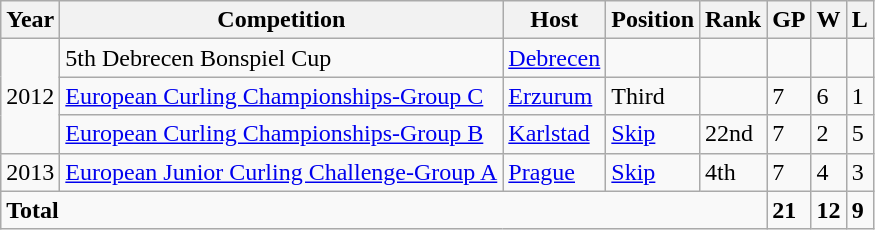<table class="wikitable">
<tr>
<th>Year</th>
<th>Competition</th>
<th>Host</th>
<th>Position</th>
<th>Rank</th>
<th>GP</th>
<th>W</th>
<th>L</th>
</tr>
<tr>
<td rowspan=3>2012</td>
<td>5th Debrecen Bonspiel Cup</td>
<td> <a href='#'>Debrecen</a></td>
<td></td>
<td></td>
<td></td>
<td></td>
<td></td>
</tr>
<tr>
<td><a href='#'>European Curling Championships-Group C</a></td>
<td> <a href='#'>Erzurum</a></td>
<td>Third</td>
<td></td>
<td>7</td>
<td>6</td>
<td>1</td>
</tr>
<tr>
<td><a href='#'>European Curling Championships-Group B</a></td>
<td> <a href='#'>Karlstad</a></td>
<td><a href='#'>Skip</a></td>
<td>22nd</td>
<td>7</td>
<td>2</td>
<td>5</td>
</tr>
<tr>
<td>2013</td>
<td><a href='#'>European Junior Curling Challenge-Group A</a></td>
<td> <a href='#'>Prague</a></td>
<td><a href='#'>Skip</a></td>
<td>4th</td>
<td>7</td>
<td>4</td>
<td>3</td>
</tr>
<tr>
<td colspan=5><strong>Total</strong></td>
<td><strong>21</strong></td>
<td><strong>12</strong></td>
<td><strong>9</strong></td>
</tr>
</table>
